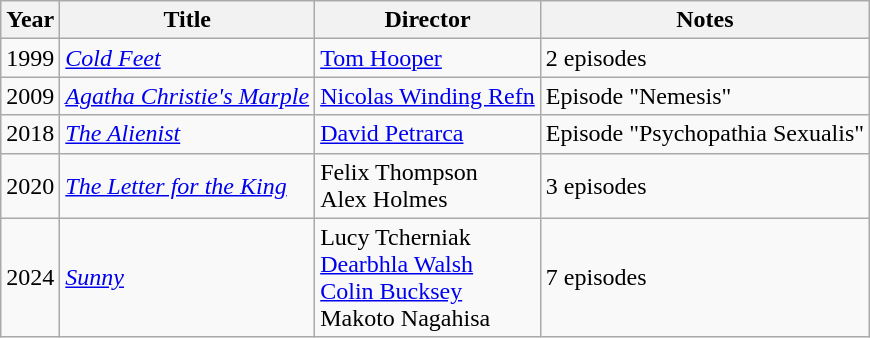<table class="wikitable">
<tr>
<th>Year</th>
<th>Title</th>
<th>Director</th>
<th>Notes</th>
</tr>
<tr>
<td>1999</td>
<td><em><a href='#'>Cold Feet</a></em></td>
<td><a href='#'>Tom Hooper</a></td>
<td>2 episodes</td>
</tr>
<tr>
<td>2009</td>
<td><em><a href='#'>Agatha Christie's Marple</a></em></td>
<td><a href='#'>Nicolas Winding Refn</a></td>
<td>Episode "Nemesis"</td>
</tr>
<tr>
<td>2018</td>
<td><em><a href='#'>The Alienist</a></em></td>
<td><a href='#'>David Petrarca</a></td>
<td>Episode "Psychopathia Sexualis"</td>
</tr>
<tr>
<td>2020</td>
<td><em><a href='#'>The Letter for the King</a></em></td>
<td>Felix Thompson<br>Alex Holmes</td>
<td>3 episodes</td>
</tr>
<tr>
<td>2024</td>
<td><em><a href='#'>Sunny</a></em></td>
<td>Lucy Tcherniak<br><a href='#'>Dearbhla Walsh</a><br><a href='#'>Colin Bucksey</a><br>Makoto Nagahisa</td>
<td>7 episodes</td>
</tr>
</table>
